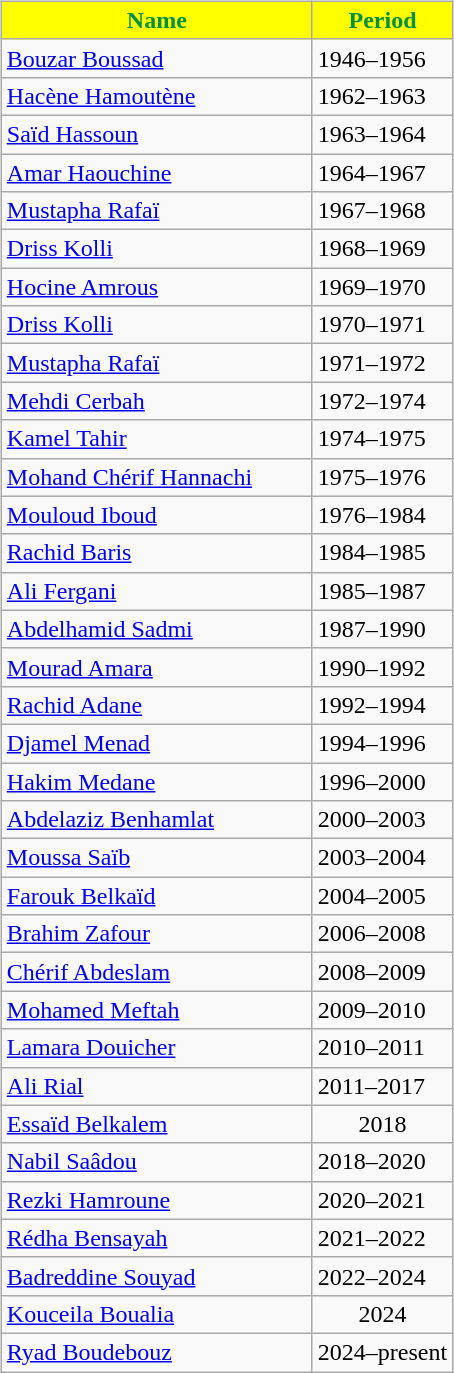<table align="center">
<tr style="vertical-align:top">
<td><br><table class="wikitable alternance" style="text-align:left;">
<tr>
<th style="color:#009040; background:#FFFF00;" width="200">Name</th>
<th style="color:#009040; background:#FFFF00;">Period</th>
</tr>
<tr>
<td> <a href='#'>Bouzar Boussad</a></td>
<td>1946–1956</td>
</tr>
<tr>
<td> <a href='#'>Hacène Hamoutène</a></td>
<td>1962–1963</td>
</tr>
<tr>
<td> <a href='#'>Saïd Hassoun</a></td>
<td>1963–1964</td>
</tr>
<tr>
<td> <a href='#'>Amar Haouchine</a></td>
<td>1964–1967</td>
</tr>
<tr>
<td> <a href='#'>Mustapha Rafaï</a></td>
<td>1967–1968</td>
</tr>
<tr>
<td> <a href='#'>Driss Kolli</a></td>
<td>1968–1969</td>
</tr>
<tr>
<td> <a href='#'>Hocine Amrous</a></td>
<td>1969–1970</td>
</tr>
<tr>
<td> <a href='#'>Driss Kolli</a></td>
<td>1970–1971</td>
</tr>
<tr>
<td> <a href='#'>Mustapha Rafaï</a></td>
<td>1971–1972</td>
</tr>
<tr>
<td> <a href='#'>Mehdi Cerbah</a></td>
<td>1972–1974</td>
</tr>
<tr>
<td> <a href='#'>Kamel Tahir</a></td>
<td>1974–1975</td>
</tr>
<tr>
<td> <a href='#'>Mohand Chérif Hannachi</a></td>
<td>1975–1976</td>
</tr>
<tr>
<td> <a href='#'>Mouloud Iboud</a></td>
<td>1976–1984</td>
</tr>
<tr>
<td> <a href='#'>Rachid Baris</a></td>
<td>1984–1985</td>
</tr>
<tr>
<td> <a href='#'>Ali Fergani</a></td>
<td>1985–1987</td>
</tr>
<tr>
<td> <a href='#'>Abdelhamid Sadmi</a></td>
<td>1987–1990</td>
</tr>
<tr>
<td> <a href='#'>Mourad Amara</a></td>
<td>1990–1992</td>
</tr>
<tr>
<td> <a href='#'>Rachid Adane</a></td>
<td>1992–1994</td>
</tr>
<tr>
<td> <a href='#'>Djamel Menad</a></td>
<td>1994–1996</td>
</tr>
<tr>
<td> <a href='#'>Hakim Medane</a></td>
<td>1996–2000</td>
</tr>
<tr>
<td> <a href='#'>Abdelaziz Benhamlat</a></td>
<td>2000–2003</td>
</tr>
<tr>
<td> <a href='#'>Moussa Saïb</a></td>
<td>2003–2004</td>
</tr>
<tr>
<td> <a href='#'>Farouk Belkaïd</a></td>
<td>2004–2005</td>
</tr>
<tr>
<td> <a href='#'>Brahim Zafour</a></td>
<td>2006–2008</td>
</tr>
<tr>
<td> <a href='#'>Chérif Abdeslam</a></td>
<td>2008–2009</td>
</tr>
<tr>
<td> <a href='#'>Mohamed Meftah</a></td>
<td>2009–2010</td>
</tr>
<tr>
<td> <a href='#'>Lamara Douicher</a></td>
<td>2010–2011</td>
</tr>
<tr>
<td> <a href='#'>Ali Rial</a></td>
<td>2011–2017</td>
</tr>
<tr>
<td> <a href='#'>Essaïd Belkalem</a></td>
<td align="center">2018</td>
</tr>
<tr>
<td> <a href='#'>Nabil Saâdou</a></td>
<td>2018–2020</td>
</tr>
<tr>
<td> <a href='#'>Rezki Hamroune</a></td>
<td>2020–2021</td>
</tr>
<tr>
<td> <a href='#'>Rédha Bensayah</a></td>
<td>2021–2022</td>
</tr>
<tr>
<td> <a href='#'>Badreddine Souyad</a></td>
<td>2022–2024</td>
</tr>
<tr>
<td> <a href='#'>Kouceila Boualia</a></td>
<td align="center">2024</td>
</tr>
<tr>
<td> <a href='#'>Ryad Boudebouz</a></td>
<td>2024–present</td>
</tr>
</table>
</td>
</tr>
</table>
